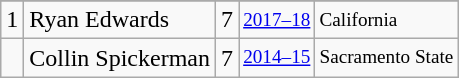<table class="wikitable">
<tr>
</tr>
<tr>
<td>1</td>
<td>Ryan Edwards</td>
<td>7</td>
<td style="font-size:80%;"><a href='#'>2017–18</a></td>
<td style="font-size:80%;">California</td>
</tr>
<tr>
<td></td>
<td>Collin Spickerman</td>
<td>7</td>
<td style="font-size:80%;"><a href='#'>2014–15</a></td>
<td style="font-size:80%;">Sacramento State</td>
</tr>
</table>
